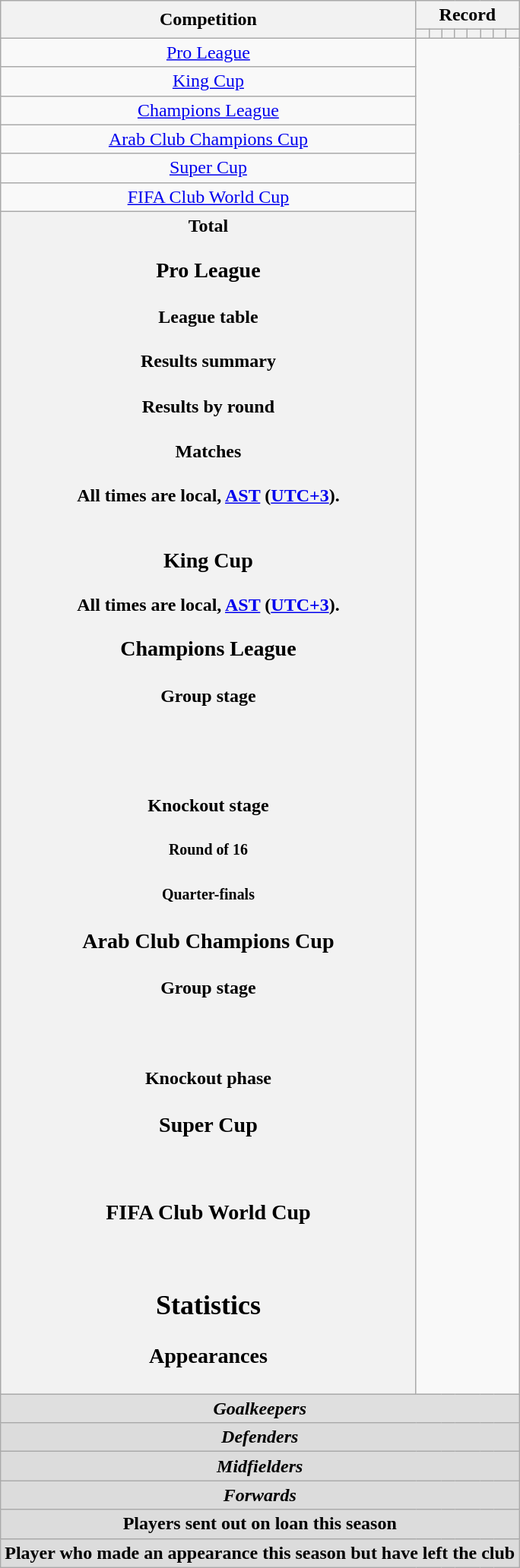<table class="wikitable" style="text-align: center">
<tr>
<th rowspan=2>Competition</th>
<th colspan=8>Record</th>
</tr>
<tr>
<th></th>
<th></th>
<th></th>
<th></th>
<th></th>
<th></th>
<th></th>
<th></th>
</tr>
<tr>
<td><a href='#'>Pro League</a><br></td>
</tr>
<tr>
<td><a href='#'>King Cup</a><br></td>
</tr>
<tr>
<td><a href='#'>Champions League</a><br></td>
</tr>
<tr>
<td><a href='#'>Arab Club Champions Cup</a><br></td>
</tr>
<tr>
<td><a href='#'>Super Cup</a><br></td>
</tr>
<tr>
<td><a href='#'>FIFA Club World Cup</a><br></td>
</tr>
<tr>
<th>Total<br>
<h3>Pro League</h3><h4>League table</h4><h4>Results summary</h4>
<h4>Results by round</h4><h4>Matches</h4>All times are local, <a href='#'>AST</a> (<a href='#'>UTC+3</a>).<br>


<br>
































<h3>King Cup</h3>
All times are local, <a href='#'>AST</a> (<a href='#'>UTC+3</a>).<br>


<h3>Champions League</h3><h4>Group stage</h4><br><br>




<h4>Knockout stage</h4><h5>Round of 16</h5>
<h5>Quarter-finals</h5>
<h3>Arab Club Champions Cup</h3><h4>Group stage</h4><br>

<h4>Knockout phase</h4><h3>Super Cup</h3><br>
<h3>FIFA Club World Cup</h3><br>
<h2>Statistics</h2><h3>Appearances</h3></th>
</tr>
<tr>
<th colspan=22 style=background:#dcdcdcdc; text-align:center><em>Goalkeepers</em><br>




</th>
</tr>
<tr>
<th colspan=22 style=background:#dcdcdc; text-align:center><em>Defenders</em><br>











</th>
</tr>
<tr>
<th colspan=22 style=background:#dcdcdc; text-align:center><em>Midfielders</em><br>










</th>
</tr>
<tr>
<th colspan=22 style=background:#dcdcdc; text-align:center><em>Forwards</em><br>



</th>
</tr>
<tr>
<th colspan=22 style=background:#dcdcdc; text-align:center>Players sent out on loan this season<br>
</th>
</tr>
<tr>
<th colspan=22 style=background:#dcdcdc; text-align:center>Player who made an appearance this season but have left the club<br>
</th>
</tr>
</table>
